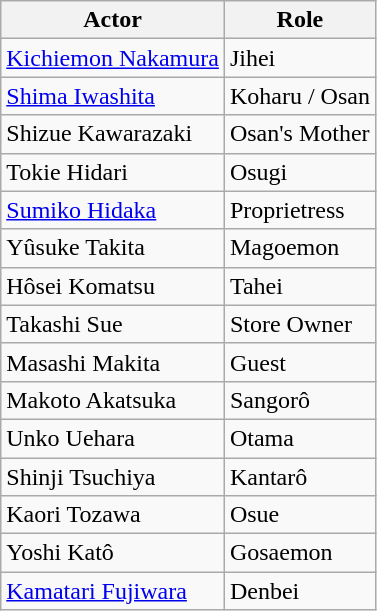<table class="wikitable">
<tr>
<th>Actor</th>
<th>Role</th>
</tr>
<tr>
<td><a href='#'>Kichiemon Nakamura</a></td>
<td>Jihei</td>
</tr>
<tr>
<td><a href='#'>Shima Iwashita</a></td>
<td>Koharu / Osan</td>
</tr>
<tr>
<td>Shizue Kawarazaki</td>
<td>Osan's Mother</td>
</tr>
<tr>
<td>Tokie Hidari</td>
<td>Osugi</td>
</tr>
<tr>
<td><a href='#'>Sumiko Hidaka</a></td>
<td>Proprietress</td>
</tr>
<tr>
<td>Yûsuke Takita</td>
<td>Magoemon</td>
</tr>
<tr>
<td>Hôsei Komatsu</td>
<td>Tahei</td>
</tr>
<tr>
<td>Takashi Sue</td>
<td>Store Owner</td>
</tr>
<tr>
<td>Masashi Makita</td>
<td>Guest</td>
</tr>
<tr>
<td>Makoto Akatsuka</td>
<td>Sangorô</td>
</tr>
<tr>
<td>Unko Uehara</td>
<td>Otama</td>
</tr>
<tr>
<td>Shinji Tsuchiya</td>
<td>Kantarô</td>
</tr>
<tr>
<td>Kaori Tozawa</td>
<td>Osue</td>
</tr>
<tr>
<td>Yoshi Katô</td>
<td>Gosaemon</td>
</tr>
<tr>
<td><a href='#'>Kamatari Fujiwara</a></td>
<td>Denbei</td>
</tr>
</table>
